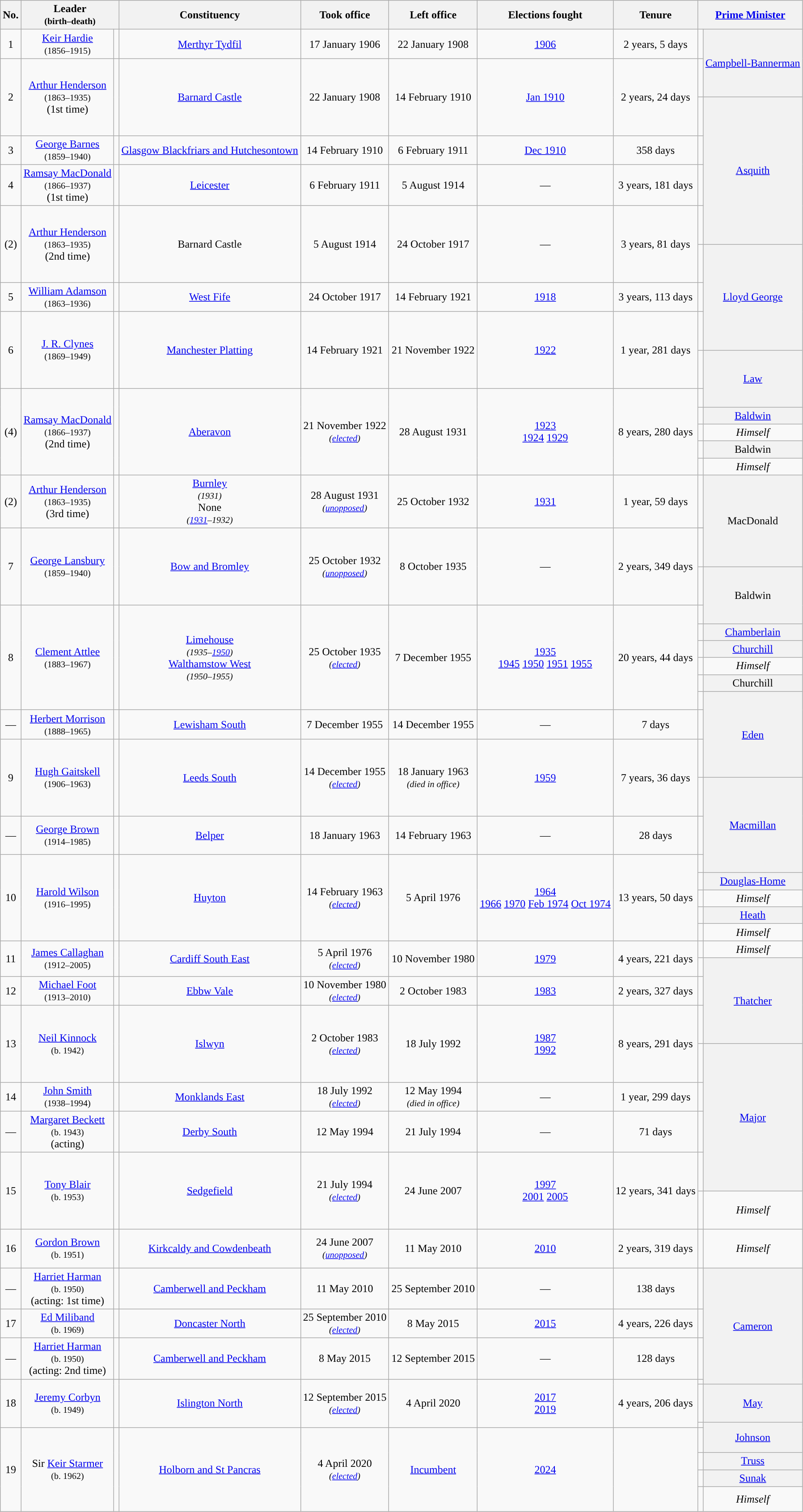<table class="wikitable sortable" style="text-align:center">
<tr>
<th>No.</th>
<th colspan="2">Leader<br><small>(birth–death)</small></th>
<th>Constituency</th>
<th>Took office</th>
<th>Left office</th>
<th>Elections fought</th>
<th>Tenure</th>
<th colspan="2"><a href='#'>Prime Minister</a> </th>
</tr>
<tr>
<td>1</td>
<td><a href='#'>Keir Hardie</a><br><small>(1856–1915)</small></td>
<td></td>
<td><a href='#'>Merthyr Tydfil</a></td>
<td>17 January 1906</td>
<td>22 January 1908</td>
<td><a href='#'>1906</a></td>
<td>2 years, 5 days</td>
<td style="background-color: "></td>
<th rowspan=2 style="font-weight:normal"><a href='#'>Campbell-Bannerman</a> <small></small></th>
</tr>
<tr>
<td rowspan="2">2</td>
<td rowspan="2"><a href='#'>Arthur Henderson</a><br><small>(1863–1935)</small><br>(1st time)</td>
<td rowspan="2"></td>
<td rowspan="2"><a href='#'>Barnard Castle</a></td>
<td rowspan="2">22 January 1908</td>
<td rowspan="2">14 February 1910</td>
<td rowspan="2"><a href='#'>Jan 1910</a></td>
<td rowspan="2">2 years, 24 days</td>
<td height="50" style="background-color: "></td>
</tr>
<tr>
<td height=50 style="background-color: "></td>
<th style="font-weight:normal" rowspan="4"><a href='#'>Asquith</a> <small></small></th>
</tr>
<tr>
<td>3</td>
<td><a href='#'>George Barnes</a><br><small>(1859–1940)</small></td>
<td></td>
<td><a href='#'>Glasgow Blackfriars and Hutchesontown</a></td>
<td>14 February 1910</td>
<td>6 February 1911</td>
<td><a href='#'>Dec 1910</a></td>
<td>358 days</td>
<td style="background-color: "></td>
</tr>
<tr>
<td>4</td>
<td><a href='#'>Ramsay MacDonald</a><br><small>(1866–1937)</small><br>(1st time)</td>
<td></td>
<td><a href='#'>Leicester</a></td>
<td>6 February 1911</td>
<td>5 August 1914</td>
<td>―</td>
<td>3 years, 181 days</td>
<td style="background-color: "></td>
</tr>
<tr>
<td rowspan="2">(2)</td>
<td rowspan="2"><a href='#'>Arthur Henderson</a><br><small>(1863–1935)</small><br>(2nd time)</td>
<td rowspan="2"></td>
<td rowspan="2">Barnard Castle</td>
<td rowspan="2">5 August 1914</td>
<td rowspan="2">24 October 1917</td>
<td rowspan="2">―</td>
<td rowspan="2">3 years, 81 days</td>
<td height="50" style="background-color: "></td>
</tr>
<tr>
<td height=50 style="background-color: "></td>
<th style="font-weight:normal" rowspan="3"><a href='#'>Lloyd George</a> <small></small></th>
</tr>
<tr>
<td>5</td>
<td><a href='#'>William Adamson</a><br><small>(1863–1936)</small></td>
<td></td>
<td><a href='#'>West Fife</a></td>
<td>24 October 1917</td>
<td>14 February 1921</td>
<td><a href='#'>1918</a></td>
<td>3 years, 113 days</td>
<td style="background-color: "></td>
</tr>
<tr>
<td rowspan="2">6</td>
<td rowspan="2"><a href='#'>J. R. Clynes</a><br><small>(1869–1949)</small></td>
<td rowspan="2"></td>
<td rowspan="2"><a href='#'>Manchester Platting</a></td>
<td rowspan="2">14 February 1921</td>
<td rowspan="2">21 November 1922</td>
<td rowspan="2"><a href='#'>1922</a></td>
<td rowspan="2">1 year, 281 days</td>
<td height="50" style="background-color: "></td>
</tr>
<tr>
<td height=50 style="background-color: "></td>
<th style="font-weight:normal" rowspan="2"><a href='#'>Law</a> <small></small></th>
</tr>
<tr>
<td rowspan="5">(4)</td>
<td rowspan="5"><a href='#'>Ramsay MacDonald</a><br><small>(1866–1937)</small><br>(2nd time)</td>
<td rowspan="5"></td>
<td rowspan="5"><a href='#'>Aberavon</a></td>
<td rowspan="5">21 November 1922<br><small><em>(<a href='#'>elected</a>)</em></small></td>
<td rowspan="5">28 August 1931</td>
<td rowspan="5"><a href='#'>1923</a><br><a href='#'>1924</a>
<a href='#'>1929</a></td>
<td rowspan="5">8 years, 280 days</td>
<td height="20" style="background-color: "></td>
</tr>
<tr>
<td style="background-color: "></td>
<th style="font-weight:normal"><a href='#'>Baldwin</a> <small></small></th>
</tr>
<tr>
<td style="background-color: "></td>
<td><em>Himself</em> </td>
</tr>
<tr>
<td style="background-color: "></td>
<th style="font-weight:normal">Baldwin </th>
</tr>
<tr>
<td style="background-color: "></td>
<td><em>Himself</em> </td>
</tr>
<tr>
<td>(2)</td>
<td><a href='#'>Arthur Henderson</a><br><small>(1863–1935)</small><br>(3rd time)</td>
<td></td>
<td><a href='#'>Burnley</a><br><small><em>(1931)</em></small><br>None<br><small><em>(<a href='#'>1931</a>–1932)</em></small></td>
<td>28 August 1931<br><small><em>(<a href='#'>unopposed</a>)</em></small></td>
<td>25 October 1932</td>
<td><a href='#'>1931</a></td>
<td>1 year, 59 days</td>
<td style="background-color: "></td>
<th style="font-weight:normal" rowspan="3">MacDonald </th>
</tr>
<tr>
<td rowspan="3">7</td>
<td rowspan="3"><a href='#'>George Lansbury</a><br><small>(1859–1940)</small></td>
<td rowspan="3"></td>
<td rowspan="3"><a href='#'>Bow and Bromley</a></td>
<td rowspan="3">25 October 1932<br><small><em>(<a href='#'>unopposed</a>)</em></small></td>
<td rowspan="3">8 October 1935</td>
<td rowspan="3">―</td>
<td rowspan="3">2 years, 349 days</td>
</tr>
<tr>
<td height=50 style="background-color: "></td>
</tr>
<tr>
<td height=50 style="background-color: "></td>
<th style="font-weight:normal" rowspan="2">Baldwin </th>
</tr>
<tr>
<td rowspan="6">8</td>
<td rowspan="6"><a href='#'>Clement Attlee</a><br><small>(1883–1967)</small></td>
<td rowspan="6"></td>
<td rowspan="6"><a href='#'>Limehouse</a><br><small><em>(1935–<a href='#'>1950</a>)</em></small><br><a href='#'>Walthamstow West</a><br><small><em>(1950–1955)</em></small></td>
<td rowspan="6">25 October 1935<br><small><em>(<a href='#'>elected</a>)</em></small></td>
<td rowspan="6">7 December 1955</td>
<td rowspan="6"><a href='#'>1935</a><br><a href='#'>1945</a>
<a href='#'>1950</a>
<a href='#'>1951</a>
<a href='#'>1955</a></td>
<td rowspan="6">20 years, 44 days</td>
<td height="20" style="background-color: "></td>
</tr>
<tr>
<td style="background-color: "></td>
<th style="font-weight:normal"><a href='#'>Chamberlain</a> <small></small></th>
</tr>
<tr>
<td style="background-color: "></td>
<th style="font-weight:normal"><a href='#'>Churchill</a> <small></small></th>
</tr>
<tr>
<td style="background-color: "></td>
<td><em>Himself</em> </td>
</tr>
<tr>
<td style="background-color: "></td>
<th style="font-weight:normal">Churchill </th>
</tr>
<tr>
<td height=20 style="background-color: "></td>
<th style="font-weight:normal" rowspan="3"><a href='#'>Eden</a> <small></small></th>
</tr>
<tr>
<td>―</td>
<td><a href='#'>Herbert Morrison</a><br><small>(1888–1965)</small></td>
<td></td>
<td><a href='#'>Lewisham South</a></td>
<td>7 December 1955</td>
<td>14 December 1955</td>
<td>―</td>
<td>7 days</td>
<td style="background-color: "></td>
</tr>
<tr>
<td rowspan="2">9</td>
<td rowspan="2"><a href='#'>Hugh Gaitskell</a><br><small>(1906–1963)</small></td>
<td rowspan="2"></td>
<td rowspan="2"><a href='#'>Leeds South</a></td>
<td rowspan="2">14 December 1955<br><small><em>(<a href='#'>elected</a>)</em></small></td>
<td rowspan="2">18 January 1963<br><small><em>(died in office)</em></small></td>
<td rowspan="2"><a href='#'>1959</a></td>
<td rowspan="2">7 years, 36 days</td>
<td height="50" style="background-color: "></td>
</tr>
<tr>
<td height=50 style="background-color: "></td>
<th style="font-weight:normal" rowspan="3"><a href='#'>Macmillan</a> <small></small></th>
</tr>
<tr>
<td>―</td>
<td><a href='#'>George Brown</a><br><small>(1914–1985)</small></td>
<td></td>
<td><a href='#'>Belper</a></td>
<td>18 January 1963</td>
<td>14 February 1963</td>
<td>―</td>
<td>28 days</td>
<td height="50" style="background-color: "></td>
</tr>
<tr>
<td rowspan="5">10</td>
<td rowspan="5"><a href='#'>Harold Wilson</a><br><small>(1916–1995)</small></td>
<td rowspan="5"></td>
<td rowspan="5"><a href='#'>Huyton</a></td>
<td rowspan="5">14 February 1963<br><small><em>(<a href='#'>elected</a>)</em></small></td>
<td rowspan="5">5 April 1976</td>
<td rowspan="5"><a href='#'>1964</a><br><a href='#'>1966</a>
<a href='#'>1970</a>
<a href='#'>Feb 1974</a>
<a href='#'>Oct 1974</a></td>
<td rowspan="5">13 years, 50 days</td>
<td height="20" style="background-color: "></td>
</tr>
<tr>
<td style="background-color: "></td>
<th style="font-weight:normal"><a href='#'>Douglas-Home</a> <small></small></th>
</tr>
<tr>
<td style="background-color: "></td>
<td><em>Himself</em> </td>
</tr>
<tr>
<td style="background-color: "></td>
<th style="font-weight:normal"><a href='#'>Heath</a> <small></small></th>
</tr>
<tr>
<td style="background-color: "></td>
<td><em>Himself</em> </td>
</tr>
<tr>
<td rowspan="2">11</td>
<td rowspan="2"><a href='#'>James Callaghan</a><br><small>(1912–2005)</small></td>
<td rowspan="2"></td>
<td rowspan="2"><a href='#'>Cardiff South East</a></td>
<td rowspan="2">5 April 1976<br><small><em>(<a href='#'>elected</a>)</em></small></td>
<td rowspan="2">10 November 1980</td>
<td rowspan="2"><a href='#'>1979</a></td>
<td rowspan="2">4 years, 221 days</td>
<td style="background-color: "></td>
<td><em>Himself</em> </td>
</tr>
<tr>
<td height=20 style="background-color: "></td>
<th style="font-weight:normal" rowspan="3"><a href='#'>Thatcher</a> <small></small></th>
</tr>
<tr>
<td>12</td>
<td><a href='#'>Michael Foot</a><br><small>(1913–2010)</small></td>
<td></td>
<td><a href='#'>Ebbw Vale</a></td>
<td>10 November 1980<br><small><em>(<a href='#'>elected</a>)</em></small></td>
<td>2 October 1983</td>
<td><a href='#'>1983</a></td>
<td>2 years, 327 days</td>
<td style="background-color: "></td>
</tr>
<tr>
<td rowspan="2">13</td>
<td rowspan="2"><a href='#'>Neil Kinnock</a><br><small>(b. 1942)</small></td>
<td rowspan="2"></td>
<td rowspan="2"><a href='#'>Islwyn</a></td>
<td rowspan="2">2 October 1983<br><small><em>(<a href='#'>elected</a>)</em></small></td>
<td rowspan="2">18 July 1992</td>
<td rowspan="2"><a href='#'>1987</a><br><a href='#'>1992</a></td>
<td rowspan="2">8 years, 291 days</td>
<td height="50" style="background-color: "></td>
</tr>
<tr>
<td height=50 style="background-color: "></td>
<th style="font-weight:normal" rowspan="4"><a href='#'>Major</a> <small></small></th>
</tr>
<tr>
<td>14</td>
<td><a href='#'>John Smith</a><br><small>(1938–1994)</small></td>
<td></td>
<td><a href='#'>Monklands East</a></td>
<td>18 July 1992<br><small><em>(<a href='#'>elected</a>)</em></small></td>
<td>12 May 1994<br><small><em>(died in office)</em></small></td>
<td>―</td>
<td>1 year, 299 days</td>
<td style="background-color: "></td>
</tr>
<tr>
<td>―</td>
<td><a href='#'>Margaret Beckett</a><br><small>(b. 1943)</small><br>(acting)</td>
<td></td>
<td><a href='#'>Derby South</a></td>
<td>12 May 1994</td>
<td>21 July 1994</td>
<td>―</td>
<td>71 days</td>
<td style="background-color: "></td>
</tr>
<tr>
<td rowspan="2">15</td>
<td rowspan="2"><a href='#'>Tony Blair</a><br><small>(b. 1953)</small></td>
<td rowspan="2"></td>
<td rowspan="2"><a href='#'>Sedgefield</a></td>
<td rowspan="2">21 July 1994<br><small><em>(<a href='#'>elected</a>)</em></small></td>
<td rowspan="2">24 June 2007</td>
<td rowspan="2"><a href='#'>1997</a><br><a href='#'>2001</a>
<a href='#'>2005</a></td>
<td rowspan="2">12 years, 341 days</td>
<td height="50" style="background-color: "></td>
</tr>
<tr>
<td height=50 style="background-color: "></td>
<td><em>Himself</em> <small></small></td>
</tr>
<tr>
<td>16</td>
<td><a href='#'>Gordon Brown</a><br><small>(b. 1951)</small></td>
<td></td>
<td><a href='#'>Kirkcaldy and Cowdenbeath</a></td>
<td>24 June 2007<br><small><em>(<a href='#'>unopposed</a>)</em></small></td>
<td>11 May 2010</td>
<td><a href='#'>2010</a></td>
<td>2 years, 319 days</td>
<td height="50" style="background-color: "></td>
<td><em>Himself</em> <small></small></td>
</tr>
<tr>
<td>―</td>
<td><a href='#'>Harriet Harman</a><br><small>(b. 1950)</small><br>(acting: 1st time)</td>
<td></td>
<td><a href='#'>Camberwell and Peckham</a></td>
<td>11 May 2010</td>
<td>25 September 2010</td>
<td>―</td>
<td>138 days</td>
<td style="background-color: "></td>
<th style="font-weight:normal" rowspan="4"><a href='#'>Cameron</a> <small></small></th>
</tr>
<tr>
<td>17</td>
<td><a href='#'>Ed Miliband</a><br><small>(b. 1969)</small></td>
<td></td>
<td><a href='#'>Doncaster North</a></td>
<td>25 September 2010<br><small><em>(<a href='#'>elected</a>)</em></small></td>
<td>8 May 2015</td>
<td><a href='#'>2015</a></td>
<td>4 years, 226 days</td>
<td style="background-color: "></td>
</tr>
<tr>
<td>―</td>
<td><a href='#'>Harriet Harman</a><br><small>(b. 1950)</small><br>(acting: 2nd time)</td>
<td></td>
<td><a href='#'>Camberwell and Peckham</a></td>
<td>8 May 2015</td>
<td>12 September 2015</td>
<td>―</td>
<td>128 days</td>
<td style="background-color: "></td>
</tr>
<tr>
<td rowspan="3">18</td>
<td rowspan="3"><a href='#'>Jeremy Corbyn</a><br><small>(b. 1949)</small></td>
<td rowspan="3"></td>
<td rowspan="3"><a href='#'>Islington North</a></td>
<td rowspan="3">12 September 2015<br><small><em>(<a href='#'>elected</a>)</em></small></td>
<td rowspan="3">4 April 2020</td>
<td rowspan="3"><a href='#'>2017</a><br><a href='#'>2019</a></td>
<td rowspan="3">4 years, 206 days</td>
<td style="background-color: "></td>
</tr>
<tr>
<td height=50 style="background-color: "></td>
<th style="font-weight:normal"><a href='#'>May</a> <small></small></th>
</tr>
<tr>
<td style="background-color: "></td>
<th rowspan="2" style="font-weight:normal"><a href='#'>Johnson</a> <small></small></th>
</tr>
<tr>
<td rowspan="4">19</td>
<td rowspan="4">Sir <a href='#'>Keir Starmer</a><br><small>(b. 1962)</small></td>
<td rowspan="4"></td>
<td rowspan="4"><a href='#'>Holborn and St Pancras</a></td>
<td rowspan="4">4 April 2020<br><small><em>(<a href='#'>elected</a>)</em></small></td>
<td rowspan="4"><a href='#'>Incumbent</a></td>
<td rowspan="4"><a href='#'>2024</a></td>
<td rowspan="4"></td>
<td height="30" style="background-color: "></td>
</tr>
<tr>
<td style="background-color: "></td>
<th style="font-weight:normal"><a href='#'>Truss</a> <small></small></th>
</tr>
<tr>
<td style="background-color: "></td>
<th style="font-weight:normal"><a href='#'>Sunak</a> <small></small></th>
</tr>
<tr>
<td height=30 style="background-color: "></td>
<td><em>Himself</em> <small></small></td>
</tr>
</table>
